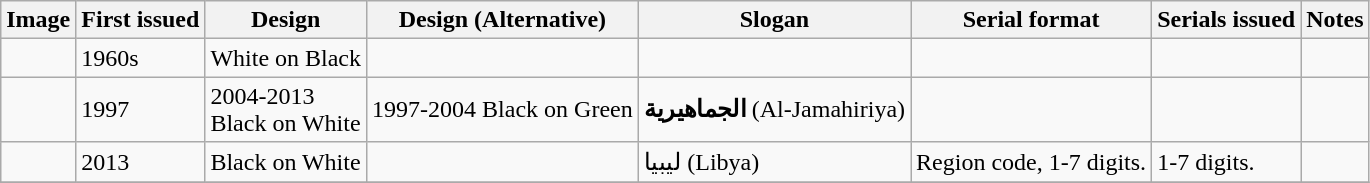<table class="wikitable">
<tr>
<th>Image</th>
<th>First issued</th>
<th>Design</th>
<th>Design (Alternative)</th>
<th>Slogan</th>
<th>Serial format</th>
<th>Serials issued</th>
<th>Notes</th>
</tr>
<tr>
<td></td>
<td>1960s</td>
<td>White on Black</td>
<td></td>
<td></td>
<td></td>
<td></td>
<td></td>
</tr>
<tr>
<td></td>
<td>1997</td>
<td>2004-2013<br>Black on White</td>
<td>1997-2004 Black on Green</td>
<td><strong>الجماهيرية</strong> (Al-Jamahiriya)</td>
<td></td>
<td></td>
<td></td>
</tr>
<tr>
<td></td>
<td>2013</td>
<td>Black on White</td>
<td></td>
<td>ليبيا (Libya)</td>
<td>Region code, 1-7 digits.</td>
<td>1-7 digits.</td>
<td></td>
</tr>
<tr>
</tr>
</table>
